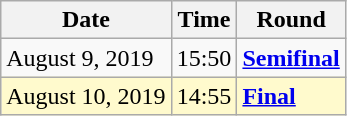<table class="wikitable">
<tr>
<th>Date</th>
<th>Time</th>
<th>Round</th>
</tr>
<tr>
<td>August 9, 2019</td>
<td>15:50</td>
<td><strong><a href='#'>Semifinal</a></strong></td>
</tr>
<tr style=background:lemonchiffon>
<td>August 10, 2019</td>
<td>14:55</td>
<td><strong><a href='#'>Final</a></strong></td>
</tr>
</table>
